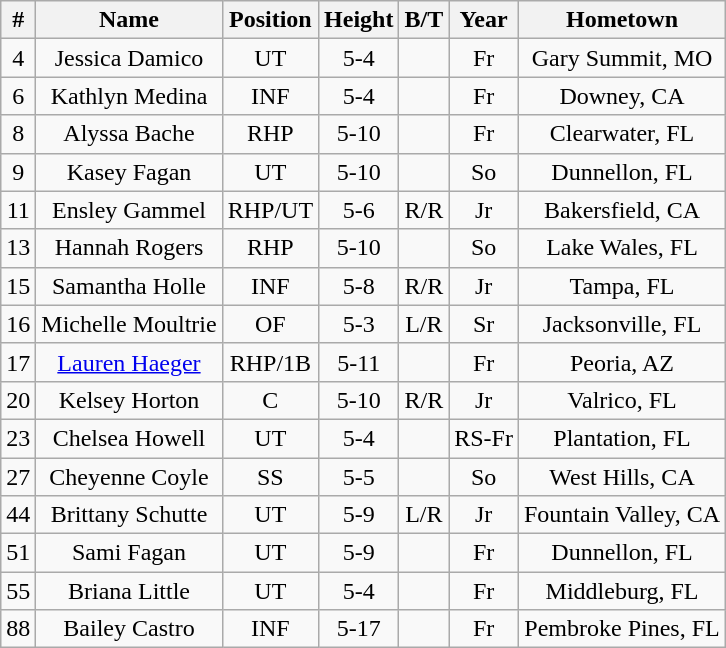<table class="wikitable">
<tr>
<th>#</th>
<th>Name</th>
<th>Position</th>
<th>Height</th>
<th>B/T</th>
<th>Year</th>
<th>Hometown</th>
</tr>
<tr align=center>
<td>4</td>
<td>Jessica Damico</td>
<td>UT</td>
<td>5-4</td>
<td></td>
<td>Fr</td>
<td>Gary Summit, MO</td>
</tr>
<tr align=center>
<td>6</td>
<td>Kathlyn Medina</td>
<td>INF</td>
<td>5-4</td>
<td></td>
<td>Fr</td>
<td>Downey, CA</td>
</tr>
<tr align=center>
<td>8</td>
<td>Alyssa Bache</td>
<td>RHP</td>
<td>5-10</td>
<td></td>
<td>Fr</td>
<td>Clearwater, FL</td>
</tr>
<tr align=center>
<td>9</td>
<td>Kasey Fagan</td>
<td>UT</td>
<td>5-10</td>
<td></td>
<td>So</td>
<td>Dunnellon, FL</td>
</tr>
<tr align=center>
<td>11</td>
<td>Ensley Gammel</td>
<td>RHP/UT</td>
<td>5-6</td>
<td>R/R</td>
<td>Jr</td>
<td>Bakersfield, CA</td>
</tr>
<tr align=center>
<td>13</td>
<td>Hannah Rogers</td>
<td>RHP</td>
<td>5-10</td>
<td></td>
<td>So</td>
<td>Lake Wales, FL</td>
</tr>
<tr align=center>
<td>15</td>
<td>Samantha Holle</td>
<td>INF</td>
<td>5-8</td>
<td>R/R</td>
<td>Jr</td>
<td>Tampa, FL</td>
</tr>
<tr align=center>
<td>16</td>
<td>Michelle Moultrie</td>
<td>OF</td>
<td>5-3</td>
<td>L/R</td>
<td>Sr</td>
<td>Jacksonville, FL</td>
</tr>
<tr align=center>
<td>17</td>
<td><a href='#'>Lauren Haeger</a></td>
<td>RHP/1B</td>
<td>5-11</td>
<td></td>
<td>Fr</td>
<td>Peoria, AZ</td>
</tr>
<tr align=center>
<td>20</td>
<td>Kelsey Horton</td>
<td>C</td>
<td>5-10</td>
<td>R/R</td>
<td>Jr</td>
<td>Valrico, FL</td>
</tr>
<tr align=center>
<td>23</td>
<td>Chelsea Howell</td>
<td>UT</td>
<td>5-4</td>
<td></td>
<td>RS-Fr</td>
<td>Plantation, FL</td>
</tr>
<tr align=center>
<td>27</td>
<td>Cheyenne Coyle</td>
<td>SS</td>
<td>5-5</td>
<td></td>
<td>So</td>
<td>West Hills, CA</td>
</tr>
<tr align=center>
<td>44</td>
<td>Brittany Schutte</td>
<td>UT</td>
<td>5-9</td>
<td>L/R</td>
<td>Jr</td>
<td>Fountain Valley, CA</td>
</tr>
<tr align=center>
<td>51</td>
<td>Sami Fagan</td>
<td>UT</td>
<td>5-9</td>
<td></td>
<td>Fr</td>
<td>Dunnellon, FL</td>
</tr>
<tr align=center>
<td>55</td>
<td>Briana Little</td>
<td>UT</td>
<td>5-4</td>
<td></td>
<td>Fr</td>
<td>Middleburg, FL</td>
</tr>
<tr align=center>
<td>88</td>
<td>Bailey Castro</td>
<td>INF</td>
<td>5-17</td>
<td></td>
<td>Fr</td>
<td>Pembroke Pines, FL</td>
</tr>
</table>
